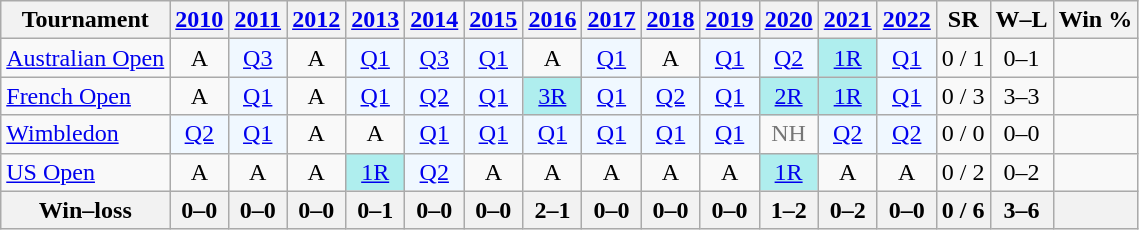<table class=wikitable style=text-align:center>
<tr>
<th>Tournament</th>
<th><a href='#'>2010</a></th>
<th><a href='#'>2011</a></th>
<th><a href='#'>2012</a></th>
<th><a href='#'>2013</a></th>
<th><a href='#'>2014</a></th>
<th><a href='#'>2015</a></th>
<th><a href='#'>2016</a></th>
<th><a href='#'>2017</a></th>
<th><a href='#'>2018</a></th>
<th><a href='#'>2019</a></th>
<th><a href='#'>2020</a></th>
<th><a href='#'>2021</a></th>
<th><a href='#'>2022</a></th>
<th>SR</th>
<th>W–L</th>
<th>Win %</th>
</tr>
<tr>
<td align=left><a href='#'>Australian Open</a></td>
<td>A</td>
<td bgcolor=f0f8ff><a href='#'>Q3</a></td>
<td>A</td>
<td bgcolor=fof8ff><a href='#'>Q1</a></td>
<td bgcolor=fof8ff><a href='#'>Q3</a></td>
<td bgcolor=fof8ff><a href='#'>Q1</a></td>
<td>A</td>
<td bgcolor=fof8ff><a href='#'>Q1</a></td>
<td>A</td>
<td bgcolor=fof8ff><a href='#'>Q1</a></td>
<td bgcolor=fof8ff><a href='#'>Q2</a></td>
<td bgcolor=afeeee><a href='#'>1R</a></td>
<td bgcolor=fof8ff><a href='#'>Q1</a></td>
<td>0 / 1</td>
<td>0–1</td>
<td></td>
</tr>
<tr>
<td align=left><a href='#'>French Open</a></td>
<td>A</td>
<td bgcolor=fof8ff><a href='#'>Q1</a></td>
<td>A</td>
<td bgcolor=fof8ff><a href='#'>Q1</a></td>
<td bgcolor=fof8ff><a href='#'>Q2</a></td>
<td bgcolor=fof8ff><a href='#'>Q1</a></td>
<td bgcolor=afeeee><a href='#'>3R</a></td>
<td bgcolor=fof8ff><a href='#'>Q1</a></td>
<td bgcolor=fof8ff><a href='#'>Q2</a></td>
<td bgcolor=fof8ff><a href='#'>Q1</a></td>
<td bgcolor=afeeee><a href='#'>2R</a></td>
<td bgcolor=afeeee><a href='#'>1R</a></td>
<td bgcolor=fof8ff><a href='#'>Q1</a></td>
<td>0 / 3</td>
<td>3–3</td>
<td></td>
</tr>
<tr>
<td align=left><a href='#'>Wimbledon</a></td>
<td bgcolor=fof8ff><a href='#'>Q2</a></td>
<td bgcolor=fof8ff><a href='#'>Q1</a></td>
<td>A</td>
<td>A</td>
<td bgcolor=fof8ff><a href='#'>Q1</a></td>
<td bgcolor=fof8ff><a href='#'>Q1</a></td>
<td bgcolor=fof8ff><a href='#'>Q1</a></td>
<td bgcolor=fof8ff><a href='#'>Q1</a></td>
<td bgcolor=fof8ff><a href='#'>Q1</a></td>
<td bgcolor=fof8ff><a href='#'>Q1</a></td>
<td style=color:#767676>NH</td>
<td bgcolor=fof8ff><a href='#'>Q2</a></td>
<td bgcolor=fof8ff><a href='#'>Q2</a></td>
<td>0 / 0</td>
<td>0–0</td>
<td></td>
</tr>
<tr>
<td align=left><a href='#'>US Open</a></td>
<td>A</td>
<td>A</td>
<td>A</td>
<td bgcolor=afeeee><a href='#'>1R</a></td>
<td bgcolor=fof8ff><a href='#'>Q2</a></td>
<td>A</td>
<td>A</td>
<td>A</td>
<td>A</td>
<td>A</td>
<td bgcolor=afeeee><a href='#'>1R</a></td>
<td>A</td>
<td>A</td>
<td>0 / 2</td>
<td>0–2</td>
<td></td>
</tr>
<tr>
<th>Win–loss</th>
<th>0–0</th>
<th>0–0</th>
<th>0–0</th>
<th>0–1</th>
<th>0–0</th>
<th>0–0</th>
<th>2–1</th>
<th>0–0</th>
<th>0–0</th>
<th>0–0</th>
<th>1–2</th>
<th>0–2</th>
<th>0–0</th>
<th>0 / 6</th>
<th>3–6</th>
<th></th>
</tr>
</table>
